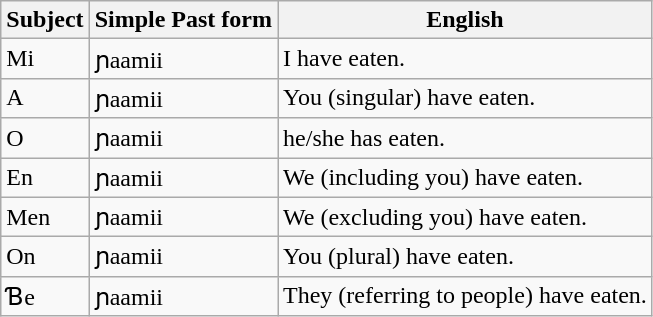<table class="wikitable">
<tr>
<th>Subject</th>
<th>Simple Past form</th>
<th>English</th>
</tr>
<tr>
<td>Mi</td>
<td>ɲaamii</td>
<td>I have eaten.</td>
</tr>
<tr>
<td>A</td>
<td>ɲaamii</td>
<td>You (singular) have eaten.</td>
</tr>
<tr>
<td>O</td>
<td>ɲaamii</td>
<td>he/she has eaten.</td>
</tr>
<tr>
<td>En</td>
<td>ɲaamii</td>
<td>We (including you) have eaten.</td>
</tr>
<tr>
<td>Men</td>
<td>ɲaamii</td>
<td>We (excluding you) have eaten.</td>
</tr>
<tr>
<td>On</td>
<td>ɲaamii</td>
<td>You (plural) have eaten.</td>
</tr>
<tr>
<td>Ɓe</td>
<td>ɲaamii</td>
<td>They (referring to people) have eaten.</td>
</tr>
</table>
